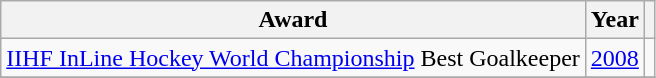<table class="wikitable">
<tr>
<th>Award</th>
<th>Year</th>
<th></th>
</tr>
<tr>
<td><a href='#'>IIHF InLine Hockey World Championship</a> Best Goalkeeper</td>
<td><a href='#'>2008</a></td>
<td></td>
</tr>
<tr>
</tr>
</table>
